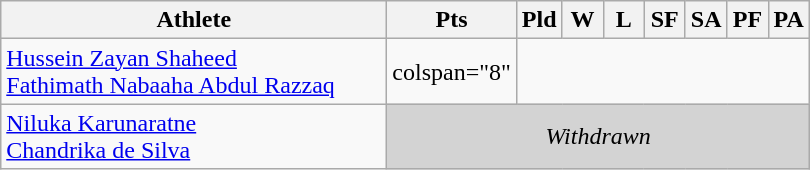<table class=wikitable style="text-align:center">
<tr>
<th width="250">Athlete</th>
<th width="20">Pts</th>
<th width="20">Pld</th>
<th width="20">W</th>
<th width="20">L</th>
<th width="20">SF</th>
<th width="20">SA</th>
<th width="20">PF</th>
<th width="20">PA</th>
</tr>
<tr>
<td style="text-align:left"> <a href='#'>Hussein Zayan Shaheed</a> <br>  <a href='#'>Fathimath Nabaaha Abdul Razzaq</a></td>
<td>colspan="8" </td>
</tr>
<tr>
<td style="text-align:left"> <a href='#'>Niluka Karunaratne</a> <br>  <a href='#'>Chandrika de Silva</a></td>
<td colspan="8" bgcolor="lightgray"><em>Withdrawn</em></td>
</tr>
</table>
